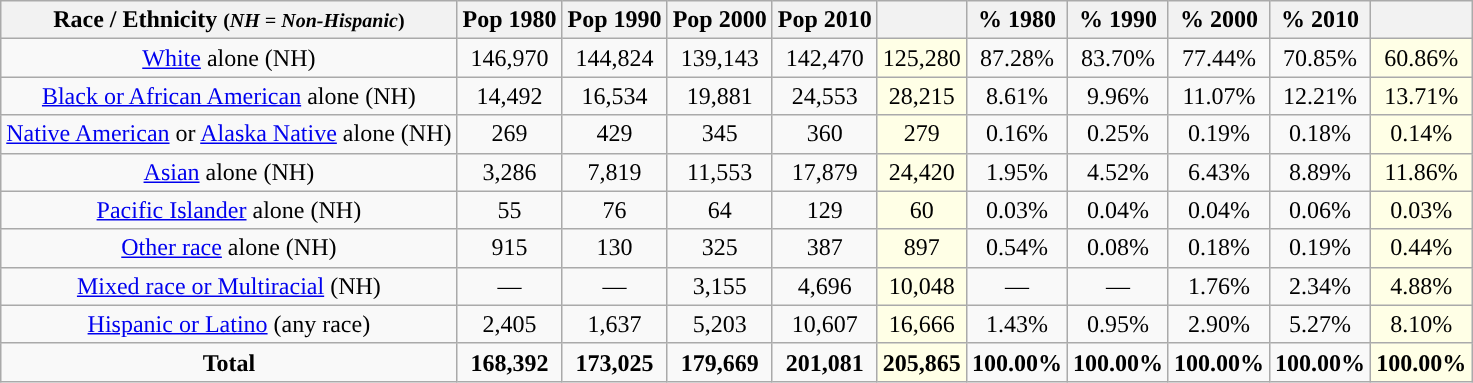<table class="wikitable" style="text-align:center;">
<tr>
<th>Race / Ethnicity <small>(<em>NH = Non-Hispanic</em>)</small></th>
<th>Pop 1980</th>
<th>Pop 1990</th>
<th>Pop 2000</th>
<th>Pop 2010</th>
<th></th>
<th>% 1980</th>
<th>% 1990</th>
<th>% 2000</th>
<th>% 2010</th>
<th></th>
</tr>
<tr>
<td><a href='#'>White</a> alone (NH)</td>
<td>146,970</td>
<td>144,824</td>
<td>139,143</td>
<td>142,470</td>
<td style='background: #ffffe6;'>125,280</td>
<td>87.28%</td>
<td>83.70%</td>
<td>77.44%</td>
<td>70.85%</td>
<td style='background: #ffffe6;'>60.86%</td>
</tr>
<tr>
<td><a href='#'>Black or African American</a> alone (NH)</td>
<td>14,492</td>
<td>16,534</td>
<td>19,881</td>
<td>24,553</td>
<td style='background: #ffffe6;'>28,215</td>
<td>8.61%</td>
<td>9.96%</td>
<td>11.07%</td>
<td>12.21%</td>
<td style='background: #ffffe6;'>13.71%</td>
</tr>
<tr>
<td><a href='#'>Native American</a> or <a href='#'>Alaska Native</a> alone (NH)</td>
<td>269</td>
<td>429</td>
<td>345</td>
<td>360</td>
<td style='background: #ffffe6;'>279</td>
<td>0.16%</td>
<td>0.25%</td>
<td>0.19%</td>
<td>0.18%</td>
<td style='background: #ffffe6;'>0.14%</td>
</tr>
<tr>
<td><a href='#'>Asian</a> alone (NH) </td>
<td>3,286 </td>
<td>7,819 </td>
<td>11,553</td>
<td>17,879</td>
<td style='background: #ffffe6;'>24,420</td>
<td>1.95%</td>
<td>4.52% </td>
<td>6.43%</td>
<td>8.89%</td>
<td style='background: #ffffe6;'>11.86%</td>
</tr>
<tr>
<td><a href='#'>Pacific Islander</a> alone (NH)</td>
<td>55 </td>
<td>76 </td>
<td>64</td>
<td>129</td>
<td style='background: #ffffe6;'>60</td>
<td>0.03%</td>
<td>0.04%</td>
<td>0.04%</td>
<td>0.06%</td>
<td style='background: #ffffe6;'>0.03%</td>
</tr>
<tr>
<td><a href='#'>Other race</a> alone (NH)</td>
<td>915 </td>
<td>130</td>
<td>325</td>
<td>387</td>
<td style='background: #ffffe6;'>897</td>
<td>0.54%</td>
<td>0.08%</td>
<td>0.18%</td>
<td>0.19%</td>
<td style='background: #ffffe6;'>0.44%</td>
</tr>
<tr>
<td><a href='#'>Mixed race or Multiracial</a> (NH)</td>
<td>—</td>
<td>—</td>
<td>3,155</td>
<td>4,696</td>
<td style='background: #ffffe6;'>10,048</td>
<td>—</td>
<td>—</td>
<td>1.76%</td>
<td>2.34%</td>
<td style='background: #ffffe6;'>4.88%</td>
</tr>
<tr>
<td><a href='#'>Hispanic or Latino</a> (any race)</td>
<td>2,405</td>
<td>1,637</td>
<td>5,203</td>
<td>10,607</td>
<td style='background: #ffffe6;'>16,666</td>
<td>1.43%</td>
<td>0.95%</td>
<td>2.90%</td>
<td>5.27%</td>
<td style='background: #ffffe6;'>8.10%</td>
</tr>
<tr>
<td><strong>Total</strong></td>
<td><strong>168,392</strong></td>
<td><strong>173,025</strong></td>
<td><strong>179,669</strong></td>
<td><strong>201,081</strong></td>
<td style='background: #ffffe6;'><strong>205,865</strong></td>
<td><strong>100.00%</strong></td>
<td><strong>100.00%</strong></td>
<td><strong>100.00%</strong></td>
<td><strong>100.00%</strong></td>
<td style='background: #ffffe6;'><strong>100.00%</strong></td>
</tr>
</table>
